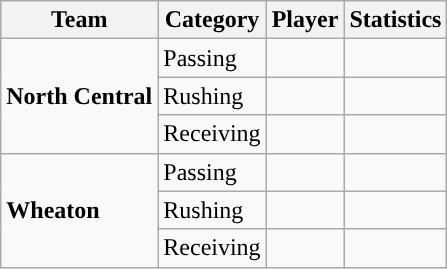<table class="wikitable" style="float: left;">
<tr>
<th>Team</th>
<th>Category</th>
<th>Player</th>
<th>Statistics</th>
</tr>
<tr>
<td rowspan=3><strong>North Central</strong></td>
<td>Passing</td>
<td></td>
<td></td>
</tr>
<tr>
<td>Rushing</td>
<td></td>
<td></td>
</tr>
<tr>
<td>Receiving</td>
<td></td>
<td></td>
</tr>
<tr>
<td rowspan=3><strong>Wheaton</strong></td>
<td>Passing</td>
<td></td>
<td></td>
</tr>
<tr>
<td>Rushing</td>
<td></td>
<td></td>
</tr>
<tr>
<td>Receiving</td>
<td></td>
<td></td>
</tr>
</table>
